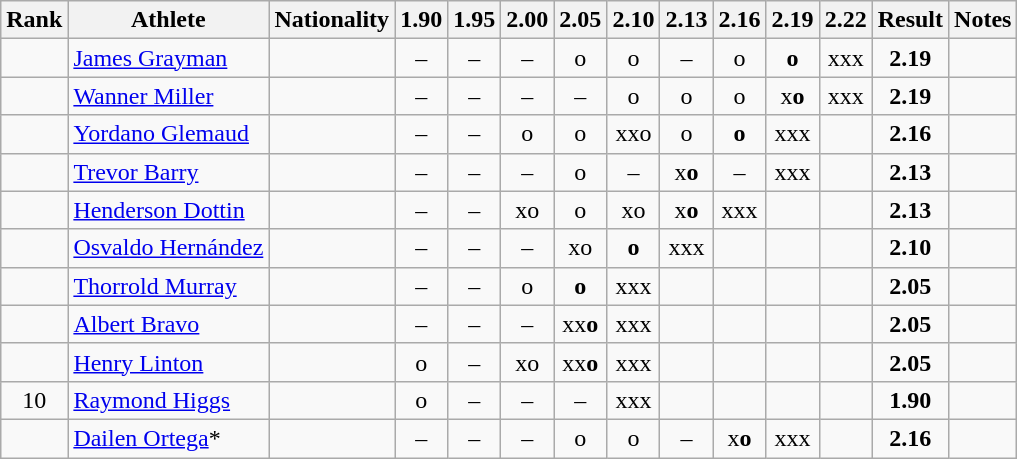<table class="wikitable sortable" style="text-align:center">
<tr>
<th>Rank</th>
<th>Athlete</th>
<th>Nationality</th>
<th>1.90</th>
<th>1.95</th>
<th>2.00</th>
<th>2.05</th>
<th>2.10</th>
<th>2.13</th>
<th>2.16</th>
<th>2.19</th>
<th>2.22</th>
<th>Result</th>
<th>Notes</th>
</tr>
<tr>
<td></td>
<td align="left"><a href='#'>James Grayman</a></td>
<td align=left></td>
<td>–</td>
<td>–</td>
<td>–</td>
<td>o</td>
<td>o</td>
<td>–</td>
<td>o</td>
<td><strong>o</strong></td>
<td>xxx</td>
<td><strong>2.19</strong></td>
<td></td>
</tr>
<tr>
<td></td>
<td align="left"><a href='#'>Wanner Miller</a></td>
<td align=left></td>
<td>–</td>
<td>–</td>
<td>–</td>
<td>–</td>
<td>o</td>
<td>o</td>
<td>o</td>
<td>x<strong>o</strong></td>
<td>xxx</td>
<td><strong>2.19</strong></td>
<td></td>
</tr>
<tr>
<td></td>
<td align="left"><a href='#'>Yordano Glemaud</a></td>
<td align=left></td>
<td>–</td>
<td>–</td>
<td>o</td>
<td>o</td>
<td>xxo</td>
<td>o</td>
<td><strong>o</strong></td>
<td>xxx</td>
<td></td>
<td><strong>2.16</strong></td>
<td></td>
</tr>
<tr>
<td></td>
<td align="left"><a href='#'>Trevor Barry</a></td>
<td align=left></td>
<td>–</td>
<td>–</td>
<td>–</td>
<td>o</td>
<td>–</td>
<td>x<strong>o</strong></td>
<td>–</td>
<td>xxx</td>
<td></td>
<td><strong>2.13</strong></td>
<td></td>
</tr>
<tr>
<td></td>
<td align="left"><a href='#'>Henderson Dottin</a></td>
<td align=left></td>
<td>–</td>
<td>–</td>
<td>xo</td>
<td>o</td>
<td>xo</td>
<td>x<strong>o</strong></td>
<td>xxx</td>
<td></td>
<td></td>
<td><strong>2.13</strong></td>
<td></td>
</tr>
<tr>
<td></td>
<td align="left"><a href='#'>Osvaldo Hernández</a></td>
<td align=left></td>
<td>–</td>
<td>–</td>
<td>–</td>
<td>xo</td>
<td><strong>o</strong></td>
<td>xxx</td>
<td></td>
<td></td>
<td></td>
<td><strong>2.10</strong></td>
<td></td>
</tr>
<tr>
<td></td>
<td align="left"><a href='#'>Thorrold Murray</a></td>
<td align=left></td>
<td>–</td>
<td>–</td>
<td>o</td>
<td><strong>o</strong></td>
<td>xxx</td>
<td></td>
<td></td>
<td></td>
<td></td>
<td><strong>2.05</strong></td>
<td></td>
</tr>
<tr>
<td></td>
<td align="left"><a href='#'>Albert Bravo</a></td>
<td align=left></td>
<td>–</td>
<td>–</td>
<td>–</td>
<td>xx<strong>o</strong></td>
<td>xxx</td>
<td></td>
<td></td>
<td></td>
<td></td>
<td><strong>2.05</strong></td>
<td></td>
</tr>
<tr>
<td></td>
<td align="left"><a href='#'>Henry Linton</a></td>
<td align=left></td>
<td>o</td>
<td>–</td>
<td>xo</td>
<td>xx<strong>o</strong></td>
<td>xxx</td>
<td></td>
<td></td>
<td></td>
<td></td>
<td><strong>2.05</strong></td>
<td></td>
</tr>
<tr>
<td>10</td>
<td align="left"><a href='#'>Raymond Higgs</a></td>
<td align=left></td>
<td>o</td>
<td>–</td>
<td>–</td>
<td>–</td>
<td>xxx</td>
<td></td>
<td></td>
<td></td>
<td></td>
<td><strong>1.90</strong></td>
<td></td>
</tr>
<tr>
<td></td>
<td align="left"><a href='#'>Dailen Ortega</a>*</td>
<td align=left></td>
<td>–</td>
<td>–</td>
<td>–</td>
<td>o</td>
<td>o</td>
<td>–</td>
<td>x<strong>o</strong></td>
<td>xxx</td>
<td></td>
<td><strong>2.16</strong></td>
<td></td>
</tr>
</table>
